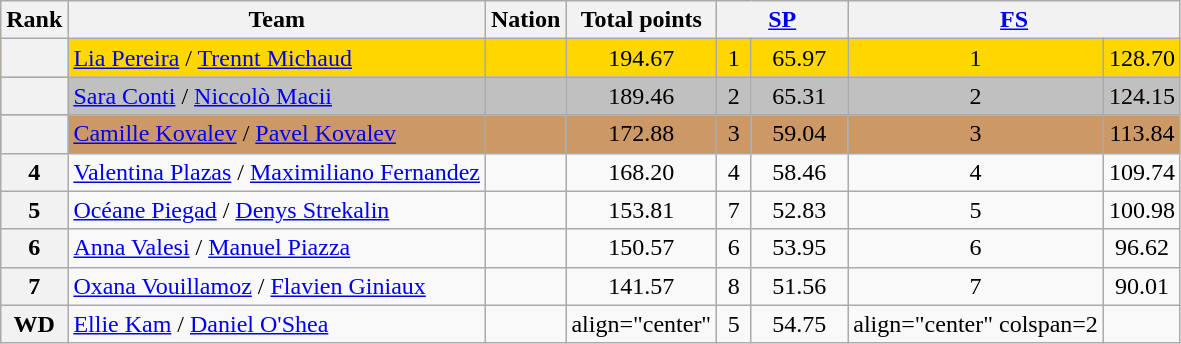<table class="wikitable sortable" style="text-align:left">
<tr>
<th scope="col">Rank</th>
<th scope="col">Team</th>
<th scope="col">Nation</th>
<th scope="col">Total points</th>
<th scope="col" colspan="2" width="80px"><a href='#'>SP</a></th>
<th scope="col" colspan="2" width="80px"><a href='#'>FS</a></th>
</tr>
<tr bgcolor="gold">
<th scope="row"></th>
<td><a href='#'>Lia Pereira</a> / <a href='#'>Trennt Michaud</a></td>
<td></td>
<td align="center">194.67</td>
<td align="center">1</td>
<td align="center">65.97</td>
<td align="center">1</td>
<td align="center">128.70</td>
</tr>
<tr bgcolor="silver">
<th scope="row"></th>
<td><a href='#'>Sara Conti</a> / <a href='#'>Niccolò Macii</a></td>
<td></td>
<td align="center">189.46</td>
<td align="center">2</td>
<td align="center">65.31</td>
<td align="center">2</td>
<td align="center">124.15</td>
</tr>
<tr bgcolor="cc9966">
<th scope="row"></th>
<td><a href='#'>Camille Kovalev</a> / <a href='#'>Pavel Kovalev</a></td>
<td></td>
<td align="center">172.88</td>
<td align="center">3</td>
<td align="center">59.04</td>
<td align="center">3</td>
<td align="center">113.84</td>
</tr>
<tr>
<th scope="row">4</th>
<td><a href='#'>Valentina Plazas</a> / <a href='#'>Maximiliano Fernandez</a></td>
<td></td>
<td align="center">168.20</td>
<td align="center">4</td>
<td align="center">58.46</td>
<td align="center">4</td>
<td align="center">109.74</td>
</tr>
<tr>
<th scope="row">5</th>
<td><a href='#'>Océane Piegad</a> / <a href='#'>Denys Strekalin</a></td>
<td></td>
<td align="center">153.81</td>
<td align="center">7</td>
<td align="center">52.83</td>
<td align="center">5</td>
<td align="center">100.98</td>
</tr>
<tr>
<th scope="row">6</th>
<td><a href='#'>Anna Valesi</a> / <a href='#'>Manuel Piazza</a></td>
<td></td>
<td align="center">150.57</td>
<td align="center">6</td>
<td align="center">53.95</td>
<td align="center">6</td>
<td align="center">96.62</td>
</tr>
<tr>
<th scope="row">7</th>
<td><a href='#'>Oxana Vouillamoz</a> / <a href='#'>Flavien Giniaux</a></td>
<td></td>
<td align="center">141.57</td>
<td align="center">8</td>
<td align="center">51.56</td>
<td align="center">7</td>
<td align="center">90.01</td>
</tr>
<tr>
<th scope="row">WD</th>
<td><a href='#'>Ellie Kam</a> / <a href='#'>Daniel O'Shea</a></td>
<td></td>
<td>align="center" </td>
<td align="center">5</td>
<td align="center">54.75</td>
<td>align="center" colspan=2 </td>
</tr>
</table>
